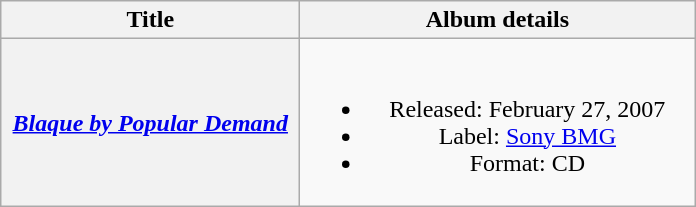<table class="wikitable plainrowheaders" style="text-align:center;" border="1">
<tr>
<th scope="col" style="width:12em;">Title</th>
<th scope="col" style="width:16em;">Album details</th>
</tr>
<tr>
<th scope="row"><em><a href='#'>Blaque by Popular Demand</a></em></th>
<td><br><ul><li>Released: 	February 27, 2007</li><li>Label: <a href='#'>Sony BMG</a></li><li>Format: CD</li></ul></td>
</tr>
</table>
